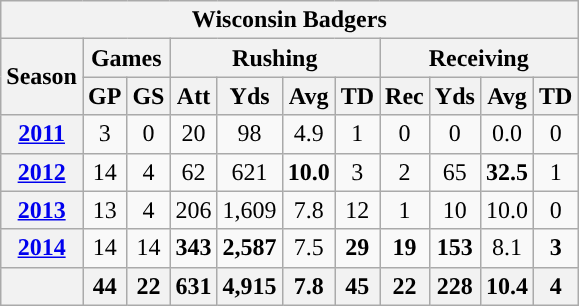<table class="wikitable" style="text-align:center;">
<tr>
<th colspan="15">Wisconsin Badgers</th>
</tr>
<tr>
<th rowspan="2">Season</th>
<th colspan="2">Games</th>
<th colspan="4">Rushing</th>
<th colspan="4">Receiving</th>
</tr>
<tr>
<th>GP</th>
<th>GS</th>
<th>Att</th>
<th>Yds</th>
<th>Avg</th>
<th>TD</th>
<th>Rec</th>
<th>Yds</th>
<th>Avg</th>
<th>TD</th>
</tr>
<tr>
<th><a href='#'>2011</a></th>
<td>3</td>
<td>0</td>
<td>20</td>
<td>98</td>
<td>4.9</td>
<td>1</td>
<td>0</td>
<td>0</td>
<td>0.0</td>
<td>0</td>
</tr>
<tr>
<th><a href='#'>2012</a></th>
<td>14</td>
<td>4</td>
<td>62</td>
<td>621</td>
<td><strong>10.0</strong></td>
<td>3</td>
<td>2</td>
<td>65</td>
<td><strong>32.5</strong></td>
<td>1</td>
</tr>
<tr>
<th><a href='#'>2013</a></th>
<td>13</td>
<td>4</td>
<td>206</td>
<td>1,609</td>
<td>7.8</td>
<td>12</td>
<td>1</td>
<td>10</td>
<td>10.0</td>
<td>0</td>
</tr>
<tr>
<th><a href='#'>2014</a></th>
<td>14</td>
<td>14</td>
<td><strong>343</strong></td>
<td><strong>2,587</strong></td>
<td>7.5</td>
<td><strong>29</strong></td>
<td><strong>19</strong></td>
<td><strong>153</strong></td>
<td>8.1</td>
<td><strong>3</strong></td>
</tr>
<tr>
<th></th>
<th>44</th>
<th>22</th>
<th>631</th>
<th>4,915</th>
<th>7.8</th>
<th>45</th>
<th>22</th>
<th>228</th>
<th>10.4</th>
<th>4</th>
</tr>
</table>
